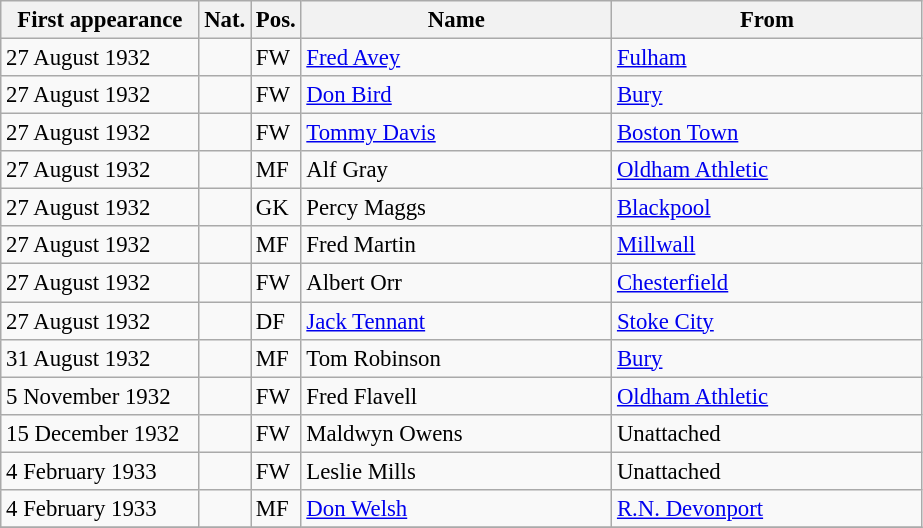<table class="wikitable" style="font-size: 95%; text-align: left;">
<tr>
<th width=125>First appearance</th>
<th>Nat.</th>
<th>Pos.</th>
<th width=200>Name</th>
<th width=200>From</th>
</tr>
<tr>
<td>27 August 1932</td>
<td></td>
<td>FW</td>
<td><a href='#'>Fred Avey</a></td>
<td><a href='#'>Fulham</a></td>
</tr>
<tr>
<td>27 August 1932</td>
<td></td>
<td>FW</td>
<td><a href='#'>Don Bird</a></td>
<td><a href='#'>Bury</a></td>
</tr>
<tr>
<td>27 August 1932</td>
<td></td>
<td>FW</td>
<td><a href='#'>Tommy Davis</a></td>
<td><a href='#'>Boston Town</a></td>
</tr>
<tr>
<td>27 August 1932</td>
<td></td>
<td>MF</td>
<td>Alf Gray</td>
<td><a href='#'>Oldham Athletic</a></td>
</tr>
<tr>
<td>27 August 1932</td>
<td></td>
<td>GK</td>
<td>Percy Maggs</td>
<td><a href='#'>Blackpool</a></td>
</tr>
<tr>
<td>27 August 1932</td>
<td></td>
<td>MF</td>
<td>Fred Martin</td>
<td><a href='#'>Millwall</a></td>
</tr>
<tr>
<td>27 August 1932</td>
<td></td>
<td>FW</td>
<td>Albert Orr</td>
<td><a href='#'>Chesterfield</a></td>
</tr>
<tr>
<td>27 August 1932</td>
<td></td>
<td>DF</td>
<td><a href='#'>Jack Tennant</a></td>
<td><a href='#'>Stoke City</a></td>
</tr>
<tr>
<td>31 August 1932</td>
<td></td>
<td>MF</td>
<td>Tom Robinson</td>
<td><a href='#'>Bury</a></td>
</tr>
<tr>
<td>5 November 1932</td>
<td></td>
<td>FW</td>
<td>Fred Flavell</td>
<td><a href='#'>Oldham Athletic</a></td>
</tr>
<tr>
<td>15 December 1932</td>
<td></td>
<td>FW</td>
<td>Maldwyn Owens</td>
<td>Unattached</td>
</tr>
<tr>
<td>4 February 1933</td>
<td></td>
<td>FW</td>
<td>Leslie Mills</td>
<td>Unattached</td>
</tr>
<tr>
<td>4 February 1933</td>
<td></td>
<td>MF</td>
<td><a href='#'>Don Welsh</a></td>
<td><a href='#'>R.N. Devonport</a></td>
</tr>
<tr>
</tr>
</table>
